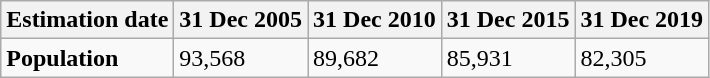<table class="wikitable">
<tr>
<th>Estimation date</th>
<th>31 Dec 2005</th>
<th>31 Dec 2010</th>
<th>31 Dec 2015</th>
<th>31 Dec 2019</th>
</tr>
<tr>
<td><strong>Population</strong></td>
<td>93,568</td>
<td>89,682</td>
<td>85,931</td>
<td>82,305</td>
</tr>
</table>
